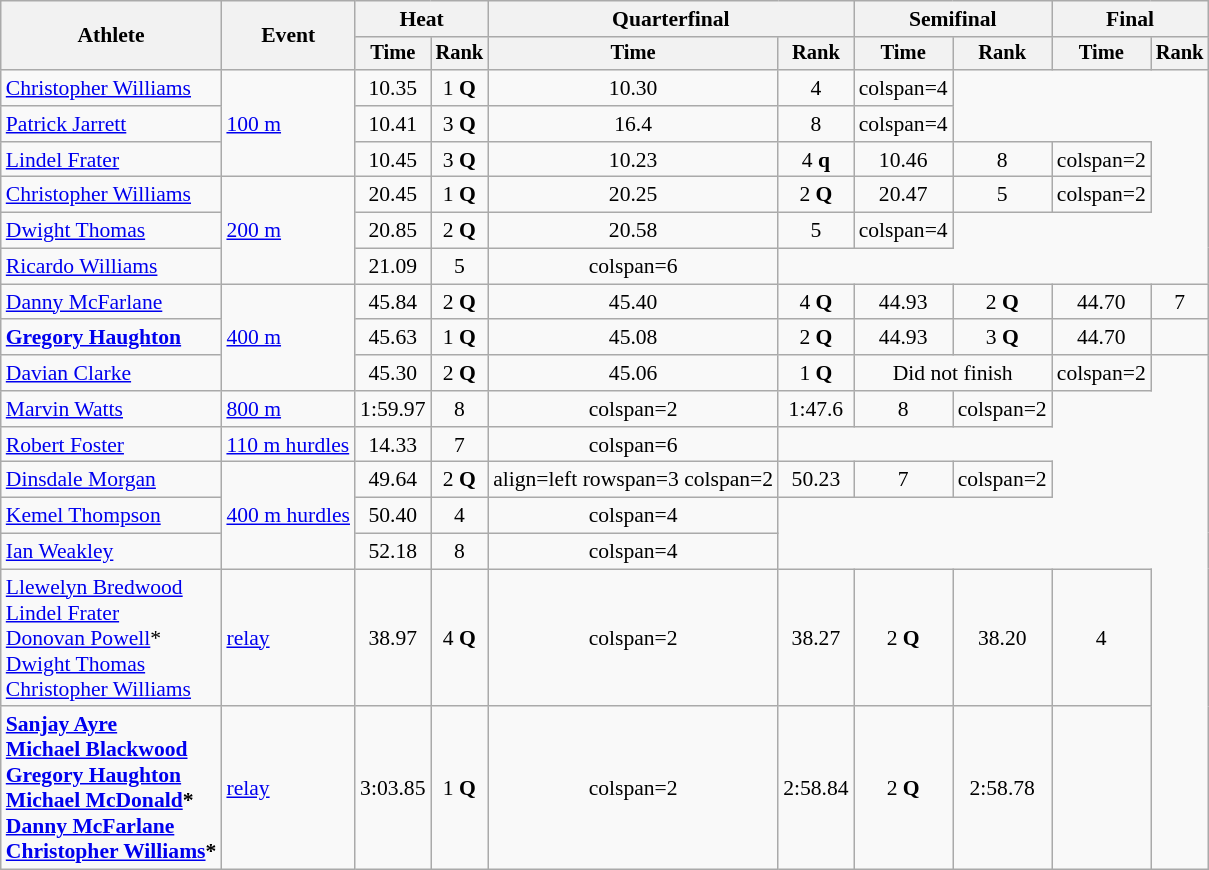<table class=wikitable style=font-size:90%;text-align:center>
<tr>
<th rowspan=2>Athlete</th>
<th rowspan=2>Event</th>
<th colspan=2>Heat</th>
<th colspan=2>Quarterfinal</th>
<th colspan=2>Semifinal</th>
<th colspan=2>Final</th>
</tr>
<tr style=font-size:95%>
<th>Time</th>
<th>Rank</th>
<th>Time</th>
<th>Rank</th>
<th>Time</th>
<th>Rank</th>
<th>Time</th>
<th>Rank</th>
</tr>
<tr>
<td align=left><a href='#'>Christopher Williams</a></td>
<td align=left rowspan=3><a href='#'>100 m</a></td>
<td>10.35</td>
<td>1 <strong>Q</strong></td>
<td>10.30</td>
<td>4</td>
<td>colspan=4 </td>
</tr>
<tr>
<td align=left><a href='#'>Patrick Jarrett</a></td>
<td>10.41</td>
<td>3 <strong>Q</strong></td>
<td>16.4</td>
<td>8</td>
<td>colspan=4 </td>
</tr>
<tr>
<td align=left><a href='#'>Lindel Frater</a></td>
<td>10.45</td>
<td>3 <strong>Q</strong></td>
<td>10.23</td>
<td>4 <strong>q</strong></td>
<td>10.46</td>
<td>8</td>
<td>colspan=2 </td>
</tr>
<tr>
<td align=left><a href='#'>Christopher Williams</a></td>
<td align=left rowspan=3><a href='#'>200 m</a></td>
<td>20.45</td>
<td>1 <strong>Q</strong></td>
<td>20.25</td>
<td>2 <strong>Q</strong></td>
<td>20.47</td>
<td>5</td>
<td>colspan=2 </td>
</tr>
<tr>
<td align=left><a href='#'>Dwight Thomas</a></td>
<td>20.85</td>
<td>2 <strong>Q</strong></td>
<td>20.58</td>
<td>5</td>
<td>colspan=4 </td>
</tr>
<tr>
<td align=left><a href='#'>Ricardo Williams</a></td>
<td>21.09</td>
<td>5</td>
<td>colspan=6 </td>
</tr>
<tr>
<td align=left><a href='#'>Danny McFarlane</a></td>
<td align=left rowspan=3><a href='#'>400 m</a></td>
<td>45.84</td>
<td>2 <strong>Q</strong></td>
<td>45.40</td>
<td>4 <strong>Q</strong></td>
<td>44.93</td>
<td>2 <strong>Q</strong></td>
<td>44.70</td>
<td>7</td>
</tr>
<tr>
<td align=left><strong><a href='#'>Gregory Haughton</a></strong></td>
<td>45.63</td>
<td>1 <strong>Q</strong></td>
<td>45.08</td>
<td>2 <strong>Q</strong></td>
<td>44.93</td>
<td>3 <strong>Q</strong></td>
<td>44.70</td>
<td></td>
</tr>
<tr>
<td align=left><a href='#'>Davian Clarke</a></td>
<td>45.30</td>
<td>2 <strong>Q</strong></td>
<td>45.06</td>
<td>1 <strong>Q</strong></td>
<td colspan=2>Did not finish</td>
<td>colspan=2 </td>
</tr>
<tr>
<td align=left><a href='#'>Marvin Watts</a></td>
<td align=left><a href='#'>800 m</a></td>
<td>1:59.97</td>
<td>8 <strong></strong></td>
<td>colspan=2 </td>
<td>1:47.6</td>
<td>8</td>
<td>colspan=2 </td>
</tr>
<tr>
<td align=left><a href='#'>Robert Foster</a></td>
<td align=left><a href='#'>110 m hurdles</a></td>
<td>14.33</td>
<td>7</td>
<td>colspan=6 </td>
</tr>
<tr>
<td align=left><a href='#'>Dinsdale Morgan</a></td>
<td align=left rowspan=3><a href='#'>400 m hurdles</a></td>
<td>49.64</td>
<td>2 <strong>Q</strong></td>
<td>align=left rowspan=3 colspan=2 </td>
<td>50.23</td>
<td>7</td>
<td>colspan=2 </td>
</tr>
<tr>
<td align=left><a href='#'>Kemel Thompson</a></td>
<td>50.40</td>
<td>4</td>
<td>colspan=4 </td>
</tr>
<tr>
<td align=left><a href='#'>Ian Weakley</a></td>
<td>52.18</td>
<td>8</td>
<td>colspan=4 </td>
</tr>
<tr>
<td align=left><a href='#'>Llewelyn Bredwood</a><br><a href='#'>Lindel Frater</a><br><a href='#'>Donovan Powell</a>*<br><a href='#'>Dwight Thomas</a><br><a href='#'>Christopher Williams</a></td>
<td align=left><a href='#'> relay</a></td>
<td>38.97</td>
<td>4 <strong>Q</strong></td>
<td>colspan=2 </td>
<td>38.27</td>
<td>2 <strong>Q</strong></td>
<td>38.20</td>
<td>4</td>
</tr>
<tr>
<td align=left><strong><a href='#'>Sanjay Ayre</a><br><a href='#'>Michael Blackwood</a><br><a href='#'>Gregory Haughton</a><br><a href='#'>Michael McDonald</a>*<br><a href='#'>Danny McFarlane</a><br><a href='#'>Christopher Williams</a>*</strong></td>
<td align=left><a href='#'> relay</a></td>
<td>3:03.85</td>
<td>1 <strong>Q</strong></td>
<td>colspan=2 </td>
<td>2:58.84</td>
<td>2 <strong>Q</strong></td>
<td>2:58.78</td>
<td></td>
</tr>
</table>
